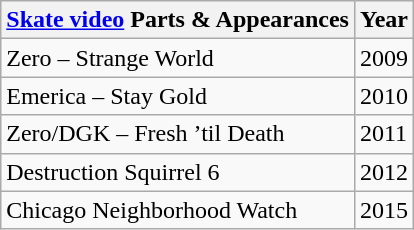<table class="wikitable">
<tr>
<th><a href='#'>Skate video</a> Parts & Appearances</th>
<th>Year</th>
</tr>
<tr>
<td>Zero – Strange World</td>
<td>2009</td>
</tr>
<tr>
<td>Emerica – Stay Gold</td>
<td>2010</td>
</tr>
<tr>
<td>Zero/DGK – Fresh ’til Death</td>
<td>2011</td>
</tr>
<tr>
<td>Destruction Squirrel 6</td>
<td>2012</td>
</tr>
<tr>
<td>Chicago Neighborhood Watch</td>
<td>2015</td>
</tr>
</table>
